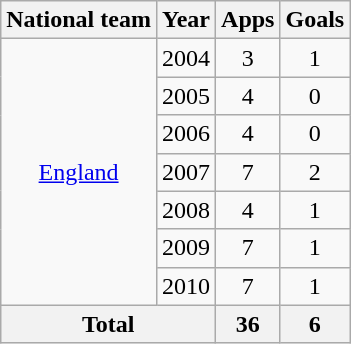<table class="wikitable" style="text-align: center;">
<tr>
<th>National team</th>
<th>Year</th>
<th>Apps</th>
<th>Goals</th>
</tr>
<tr>
<td rowspan="7"><a href='#'>England</a></td>
<td>2004</td>
<td>3</td>
<td>1</td>
</tr>
<tr>
<td>2005</td>
<td>4</td>
<td>0</td>
</tr>
<tr>
<td>2006</td>
<td>4</td>
<td>0</td>
</tr>
<tr>
<td>2007</td>
<td>7</td>
<td>2</td>
</tr>
<tr>
<td>2008</td>
<td>4</td>
<td>1</td>
</tr>
<tr>
<td>2009</td>
<td>7</td>
<td>1</td>
</tr>
<tr>
<td>2010</td>
<td>7</td>
<td>1</td>
</tr>
<tr>
<th colspan="2">Total</th>
<th>36</th>
<th>6</th>
</tr>
</table>
